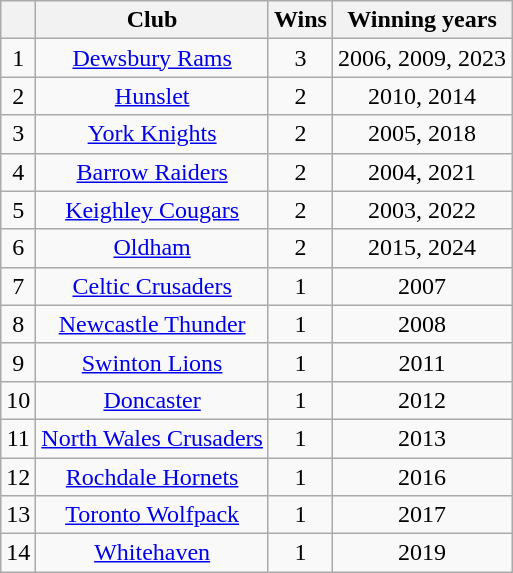<table class="wikitable" style="text-align: center;">
<tr>
<th></th>
<th>Club</th>
<th>Wins</th>
<th>Winning years</th>
</tr>
<tr>
<td>1</td>
<td> <a href='#'>Dewsbury Rams</a></td>
<td>3</td>
<td>2006, 2009, 2023</td>
</tr>
<tr>
<td>2</td>
<td> <a href='#'>Hunslet</a></td>
<td>2</td>
<td>2010, 2014</td>
</tr>
<tr>
<td>3</td>
<td> <a href='#'>York Knights</a></td>
<td>2</td>
<td>2005, 2018</td>
</tr>
<tr>
<td>4</td>
<td> <a href='#'>Barrow Raiders</a></td>
<td>2</td>
<td>2004, 2021</td>
</tr>
<tr>
<td>5</td>
<td> <a href='#'>Keighley Cougars</a></td>
<td>2</td>
<td>2003, 2022</td>
</tr>
<tr>
<td>6</td>
<td> <a href='#'>Oldham</a></td>
<td>2</td>
<td>2015, 2024</td>
</tr>
<tr>
<td>7</td>
<td> <a href='#'>Celtic Crusaders</a></td>
<td>1</td>
<td>2007</td>
</tr>
<tr>
<td>8</td>
<td> <a href='#'>Newcastle Thunder</a></td>
<td>1</td>
<td>2008</td>
</tr>
<tr>
<td>9</td>
<td> <a href='#'>Swinton Lions</a></td>
<td>1</td>
<td>2011</td>
</tr>
<tr>
<td>10</td>
<td> <a href='#'>Doncaster</a></td>
<td>1</td>
<td>2012</td>
</tr>
<tr>
<td>11</td>
<td> <a href='#'>North Wales Crusaders</a></td>
<td>1</td>
<td>2013</td>
</tr>
<tr>
<td>12</td>
<td> <a href='#'>Rochdale Hornets</a></td>
<td>1</td>
<td>2016</td>
</tr>
<tr>
<td>13</td>
<td> <a href='#'>Toronto Wolfpack</a></td>
<td>1</td>
<td>2017</td>
</tr>
<tr>
<td>14</td>
<td> <a href='#'>Whitehaven</a></td>
<td>1</td>
<td>2019</td>
</tr>
</table>
